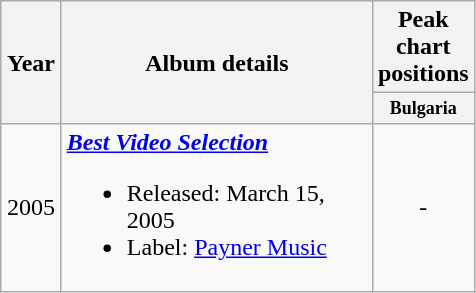<table class="wikitable">
<tr>
<th rowspan="2" style="width:33px;">Year</th>
<th rowspan="2" style="width:200px;">Album details</th>
<th colspan="10">Peak chart positions</th>
</tr>
<tr>
<th style="width:3em;font-size:75%">Bulgaria</th>
</tr>
<tr>
<td style="text-align:center;">2005</td>
<td><strong><em><a href='#'>Best Video Selection</a></em></strong><br><ul><li>Released: March 15, 2005</li><li>Label: <a href='#'>Payner Music</a></li></ul></td>
<td style="text-align:center;">-</td>
</tr>
</table>
